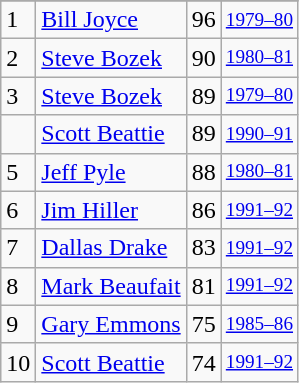<table class="wikitable">
<tr>
</tr>
<tr>
<td>1</td>
<td><a href='#'>Bill Joyce</a></td>
<td>96</td>
<td style="font-size:80%;"><a href='#'>1979–80</a></td>
</tr>
<tr>
<td>2</td>
<td><a href='#'>Steve Bozek</a></td>
<td>90</td>
<td style="font-size:80%;"><a href='#'>1980–81</a></td>
</tr>
<tr>
<td>3</td>
<td><a href='#'>Steve Bozek</a></td>
<td>89</td>
<td style="font-size:80%;"><a href='#'>1979–80</a></td>
</tr>
<tr>
<td></td>
<td><a href='#'>Scott Beattie</a></td>
<td>89</td>
<td style="font-size:80%;"><a href='#'>1990–91</a></td>
</tr>
<tr>
<td>5</td>
<td><a href='#'>Jeff Pyle</a></td>
<td>88</td>
<td style="font-size:80%;"><a href='#'>1980–81</a></td>
</tr>
<tr>
<td>6</td>
<td><a href='#'>Jim Hiller</a></td>
<td>86</td>
<td style="font-size:80%;"><a href='#'>1991–92</a></td>
</tr>
<tr>
<td>7</td>
<td><a href='#'>Dallas Drake</a></td>
<td>83</td>
<td style="font-size:80%;"><a href='#'>1991–92</a></td>
</tr>
<tr>
<td>8</td>
<td><a href='#'>Mark Beaufait</a></td>
<td>81</td>
<td style="font-size:80%;"><a href='#'>1991–92</a></td>
</tr>
<tr>
<td>9</td>
<td><a href='#'>Gary Emmons</a></td>
<td>75</td>
<td style="font-size:80%;"><a href='#'>1985–86</a></td>
</tr>
<tr>
<td>10</td>
<td><a href='#'>Scott Beattie</a></td>
<td>74</td>
<td style="font-size:80%;"><a href='#'>1991–92</a></td>
</tr>
</table>
